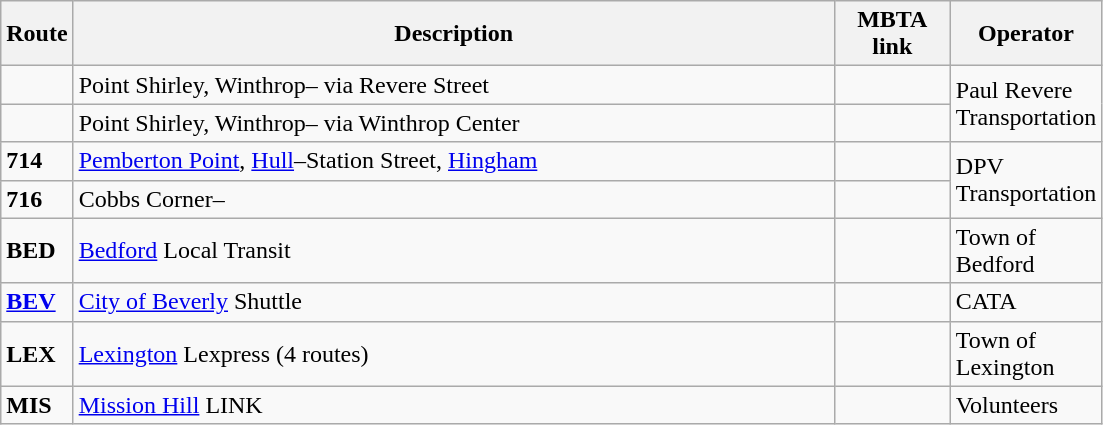<table class="wikitable">
<tr>
<th scope="col" width="35">Route</th>
<th scope="col" width="500">Description</th>
<th scope="col" width="70">MBTA link</th>
<th scope="col" width="70">Operator</th>
</tr>
<tr>
<td><strong></strong></td>
<td>Point Shirley, Winthrop– via Revere Street</td>
<td></td>
<td rowspan="2">Paul Revere Transportation</td>
</tr>
<tr>
<td><strong></strong></td>
<td>Point Shirley, Winthrop– via Winthrop Center</td>
<td></td>
</tr>
<tr>
<td><strong>714</strong></td>
<td><a href='#'>Pemberton Point</a>, <a href='#'>Hull</a>–Station Street, <a href='#'>Hingham</a></td>
<td></td>
<td rowspan="2">DPV Transportation</td>
</tr>
<tr>
<td><strong>716</strong></td>
<td>Cobbs Corner–</td>
<td></td>
</tr>
<tr>
<td><strong>BED</strong></td>
<td><a href='#'>Bedford</a> Local Transit</td>
<td></td>
<td>Town of Bedford</td>
</tr>
<tr>
<td><strong><a href='#'>BEV</a></strong></td>
<td><a href='#'>City of Beverly</a> Shuttle</td>
<td></td>
<td>CATA</td>
</tr>
<tr>
<td><strong>LEX</strong></td>
<td><a href='#'>Lexington</a> Lexpress (4 routes)</td>
<td></td>
<td>Town of Lexington</td>
</tr>
<tr>
<td><strong>MIS</strong></td>
<td><a href='#'>Mission Hill</a> LINK</td>
<td></td>
<td>Volunteers</td>
</tr>
</table>
